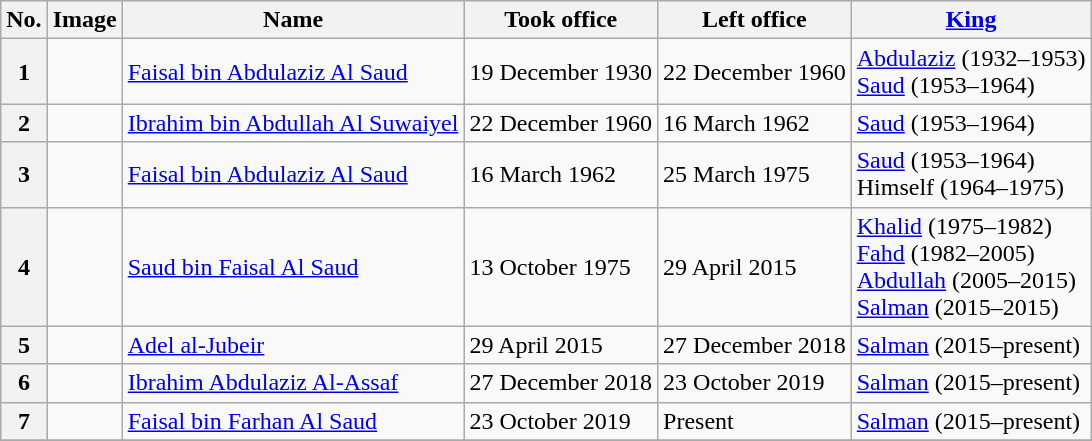<table class="wikitable">
<tr>
<th>No.</th>
<th>Image</th>
<th>Name</th>
<th>Took office</th>
<th>Left office</th>
<th><a href='#'>King</a></th>
</tr>
<tr>
<th>1</th>
<td></td>
<td><a href='#'>Faisal bin Abdulaziz Al Saud</a></td>
<td>19 December 1930</td>
<td>22 December 1960</td>
<td><a href='#'>Abdulaziz</a> (1932–1953)<br><a href='#'>Saud</a> (1953–1964)</td>
</tr>
<tr>
<th>2</th>
<td></td>
<td><a href='#'>Ibrahim bin Abdullah Al Suwaiyel</a></td>
<td>22 December 1960</td>
<td>16 March 1962</td>
<td><a href='#'>Saud</a> (1953–1964)</td>
</tr>
<tr>
<th>3</th>
<td></td>
<td><a href='#'>Faisal bin Abdulaziz Al Saud</a></td>
<td>16 March 1962</td>
<td>25 March 1975</td>
<td><a href='#'>Saud</a> (1953–1964)<br>Himself (1964–1975)</td>
</tr>
<tr>
<th>4</th>
<td></td>
<td><a href='#'>Saud bin Faisal Al Saud</a></td>
<td>13 October 1975</td>
<td>29 April 2015</td>
<td><a href='#'>Khalid</a> (1975–1982)<br><a href='#'>Fahd</a> (1982–2005)<br>
<a href='#'>Abdullah</a> (2005–2015)<br>
<a href='#'>Salman</a> (2015–2015)</td>
</tr>
<tr>
<th>5</th>
<td></td>
<td><a href='#'>Adel al-Jubeir</a></td>
<td>29 April 2015</td>
<td>27 December 2018</td>
<td><a href='#'>Salman</a> (2015–present)</td>
</tr>
<tr>
<th>6</th>
<td></td>
<td><a href='#'>Ibrahim Abdulaziz Al-Assaf</a></td>
<td>27 December 2018</td>
<td>23 October 2019</td>
<td><a href='#'>Salman</a> (2015–present)</td>
</tr>
<tr>
<th>7</th>
<td></td>
<td><a href='#'>Faisal bin Farhan Al Saud</a></td>
<td>23 October 2019</td>
<td>Present</td>
<td><a href='#'>Salman</a> (2015–present)</td>
</tr>
<tr>
</tr>
</table>
